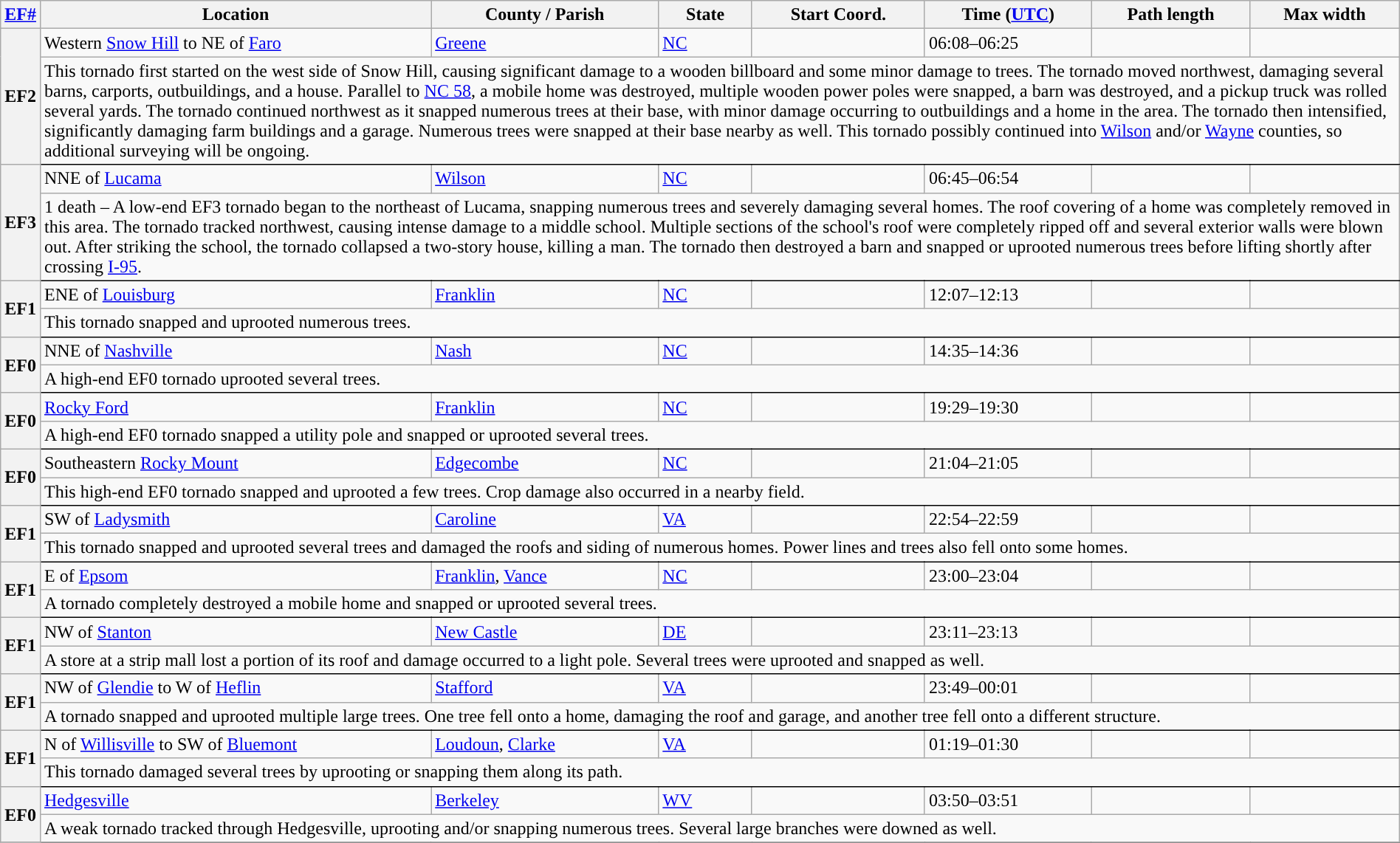<table class="wikitable sortable" style="width:100%;">
<tr>
<th scope="col" width="2%" align="center"><a href='#'>EF#</a></th>
<th scope="col" align="center" class="unsortable">Location</th>
<th scope="col" align="center" class="unsortable">County / Parish</th>
<th scope="col" align="center">State</th>
<th scope="col" align="center">Start Coord.</th>
<th scope="col" align="center">Time (<a href='#'>UTC</a>)</th>
<th scope="col" align="center">Path length</th>
<th scope="col" align="center">Max width</th>
</tr>
<tr>
<th scope="row" rowspan="2" style="background-color:#">EF2</th>
<td>Western <a href='#'>Snow Hill</a> to NE of <a href='#'>Faro</a></td>
<td><a href='#'>Greene</a></td>
<td><a href='#'>NC</a></td>
<td></td>
<td>06:08–06:25</td>
<td></td>
<td></td>
</tr>
<tr class="expand-child">
<td colspan="8" style=" border-bottom: 1px solid black;">This tornado first started on the west side of Snow Hill, causing significant damage to a wooden billboard and some minor damage to trees. The tornado moved northwest, damaging several barns, carports, outbuildings, and a house. Parallel to <a href='#'>NC 58</a>, a mobile home was destroyed, multiple wooden power poles were snapped, a barn was destroyed, and a pickup truck was rolled several yards. The tornado continued northwest as it snapped numerous trees at their base, with minor damage occurring to outbuildings and a home in the area. The tornado then intensified, significantly damaging farm buildings and a garage. Numerous trees were snapped at their base nearby as well. This tornado possibly continued into <a href='#'>Wilson</a> and/or <a href='#'>Wayne</a> counties, so additional surveying will be ongoing.</td>
</tr>
<tr>
<th scope="row" rowspan="2" style="background-color:#">EF3</th>
<td>NNE of <a href='#'>Lucama</a></td>
<td><a href='#'>Wilson</a></td>
<td><a href='#'>NC</a></td>
<td></td>
<td>06:45–06:54</td>
<td></td>
<td></td>
</tr>
<tr class="expand-child">
<td colspan="8" style=" border-bottom: 1px solid black;">1 death – A low-end EF3 tornado began to the northeast of Lucama, snapping numerous trees and severely damaging several homes. The roof covering of a home was completely removed in this area. The tornado tracked northwest, causing intense damage to a middle school. Multiple sections of the school's roof were completely ripped off and several exterior walls were blown out. After striking the school, the tornado collapsed a two-story house, killing a man. The tornado then destroyed a barn and snapped or uprooted numerous trees before lifting shortly after crossing <a href='#'>I-95</a>.</td>
</tr>
<tr>
<th scope="row" rowspan="2" style="background-color:#">EF1</th>
<td>ENE of <a href='#'>Louisburg</a></td>
<td><a href='#'>Franklin</a></td>
<td><a href='#'>NC</a></td>
<td></td>
<td>12:07–12:13</td>
<td></td>
<td></td>
</tr>
<tr class="expand-child">
<td colspan="8" style=" border-bottom: 1px solid black;">This tornado snapped and uprooted numerous trees.</td>
</tr>
<tr>
<th scope="row" rowspan="2" style="background-color:#">EF0</th>
<td>NNE of <a href='#'>Nashville</a></td>
<td><a href='#'>Nash</a></td>
<td><a href='#'>NC</a></td>
<td></td>
<td>14:35–14:36</td>
<td></td>
<td></td>
</tr>
<tr class="expand-child">
<td colspan="8" style=" border-bottom: 1px solid black;">A high-end EF0 tornado uprooted several trees.</td>
</tr>
<tr>
<th scope="row" rowspan="2" style="background-color:#">EF0</th>
<td><a href='#'>Rocky Ford</a></td>
<td><a href='#'>Franklin</a></td>
<td><a href='#'>NC</a></td>
<td></td>
<td>19:29–19:30</td>
<td></td>
<td></td>
</tr>
<tr class="expand-child">
<td colspan="8" style=" border-bottom: 1px solid black;">A high-end EF0 tornado snapped a utility pole and snapped or uprooted several trees.</td>
</tr>
<tr>
<th scope="row" rowspan="2" style="background-color:#">EF0</th>
<td>Southeastern <a href='#'>Rocky Mount</a></td>
<td><a href='#'>Edgecombe</a></td>
<td><a href='#'>NC</a></td>
<td></td>
<td>21:04–21:05</td>
<td></td>
<td></td>
</tr>
<tr class="expand-child">
<td colspan="8" style=" border-bottom: 1px solid black;">This high-end EF0 tornado snapped and uprooted a few trees. Crop damage also occurred in a nearby field.</td>
</tr>
<tr>
<th scope="row" rowspan="2" style="background-color:#">EF1</th>
<td>SW of <a href='#'>Ladysmith</a></td>
<td><a href='#'>Caroline</a></td>
<td><a href='#'>VA</a></td>
<td></td>
<td>22:54–22:59</td>
<td></td>
<td></td>
</tr>
<tr class="expand-child">
<td colspan="8" style=" border-bottom: 1px solid black;">This tornado snapped and uprooted several trees and damaged the roofs and siding of numerous homes. Power lines and trees also fell onto some homes.</td>
</tr>
<tr>
<th scope="row" rowspan="2" style="background-color:#">EF1</th>
<td>E of <a href='#'>Epsom</a></td>
<td><a href='#'>Franklin</a>, <a href='#'>Vance</a></td>
<td><a href='#'>NC</a></td>
<td></td>
<td>23:00–23:04</td>
<td></td>
<td></td>
</tr>
<tr class="expand-child">
<td colspan="8" style=" border-bottom: 1px solid black;">A tornado completely destroyed a mobile home and snapped or uprooted several trees.</td>
</tr>
<tr>
<th scope="row" rowspan="2" style="background-color:#">EF1</th>
<td>NW of <a href='#'>Stanton</a></td>
<td><a href='#'>New Castle</a></td>
<td><a href='#'>DE</a></td>
<td></td>
<td>23:11–23:13</td>
<td></td>
<td></td>
</tr>
<tr class="expand-child">
<td colspan="8" style=" border-bottom: 1px solid black;">A store at a strip mall lost a portion of its roof and damage occurred to a light pole. Several trees were uprooted and snapped as well.</td>
</tr>
<tr>
<th scope="row" rowspan="2" style="background-color:#">EF1</th>
<td>NW of <a href='#'>Glendie</a> to W of <a href='#'>Heflin</a></td>
<td><a href='#'>Stafford</a></td>
<td><a href='#'>VA</a></td>
<td></td>
<td>23:49–00:01</td>
<td></td>
<td></td>
</tr>
<tr class="expand-child">
<td colspan="8" style=" border-bottom: 1px solid black;">A tornado snapped and uprooted multiple large trees. One tree fell onto a home, damaging the roof and garage, and another tree fell onto a different structure.</td>
</tr>
<tr>
<th scope="row" rowspan="2" style="background-color:#">EF1</th>
<td>N of <a href='#'>Willisville</a> to SW of <a href='#'>Bluemont</a></td>
<td><a href='#'>Loudoun</a>, <a href='#'>Clarke</a></td>
<td><a href='#'>VA</a></td>
<td></td>
<td>01:19–01:30</td>
<td></td>
<td></td>
</tr>
<tr class="expand-child">
<td colspan="8" style=" border-bottom: 1px solid black;">This tornado damaged several trees by uprooting or snapping them along its path.</td>
</tr>
<tr>
<th scope="row" rowspan="2" style="background-color:#">EF0</th>
<td><a href='#'>Hedgesville</a></td>
<td><a href='#'>Berkeley</a></td>
<td><a href='#'>WV</a></td>
<td></td>
<td>03:50–03:51</td>
<td></td>
<td></td>
</tr>
<tr class="expand-child">
<td colspan="8" style=" border-bottom: 1px solid black;">A weak tornado tracked through Hedgesville, uprooting and/or snapping numerous trees. Several large branches were downed as well.</td>
</tr>
<tr>
</tr>
</table>
